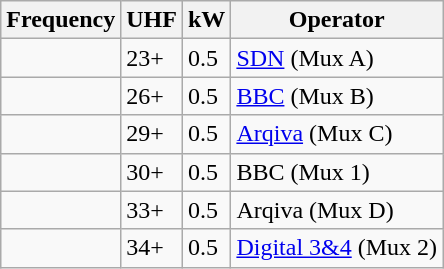<table class="wikitable sortable">
<tr>
<th>Frequency</th>
<th>UHF</th>
<th>kW</th>
<th>Operator</th>
</tr>
<tr>
<td></td>
<td>23+</td>
<td>0.5</td>
<td><a href='#'>SDN</a> (Mux A)</td>
</tr>
<tr>
<td></td>
<td>26+</td>
<td>0.5</td>
<td><a href='#'>BBC</a> (Mux B)</td>
</tr>
<tr>
<td></td>
<td>29+</td>
<td>0.5</td>
<td><a href='#'>Arqiva</a> (Mux C)</td>
</tr>
<tr>
<td></td>
<td>30+</td>
<td>0.5</td>
<td>BBC (Mux 1)</td>
</tr>
<tr>
<td></td>
<td>33+</td>
<td>0.5</td>
<td>Arqiva (Mux D)</td>
</tr>
<tr>
<td></td>
<td>34+</td>
<td>0.5</td>
<td><a href='#'>Digital 3&4</a> (Mux 2)</td>
</tr>
</table>
